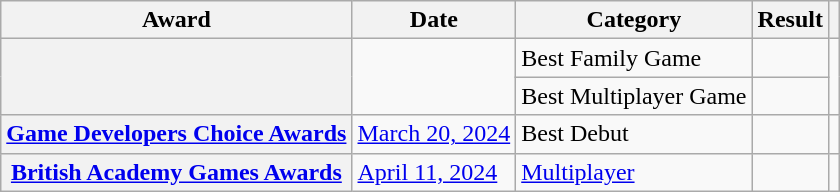<table class="wikitable plainrowheaders">
<tr>
<th scope="col">Award</th>
<th scope="col">Date</th>
<th scope="col">Category</th>
<th scope="col">Result</th>
<th class="unsortable" scope="col"></th>
</tr>
<tr>
<th rowspan="2" scope="rowgroup"></th>
<td rowspan="2"><a href='#'></a></td>
<td>Best Family Game</td>
<td></td>
<td rowspan="2" style="text-align:center;"></td>
</tr>
<tr>
<td>Best Multiplayer Game</td>
<td></td>
</tr>
<tr>
<th scope="rowgroup"><a href='#'>Game Developers Choice Awards</a></th>
<td><a href='#'>March 20, 2024</a></td>
<td>Best Debut</td>
<td></td>
<td style="text-align:center;"></td>
</tr>
<tr>
<th scope="rowgroup"><a href='#'>British Academy Games Awards</a></th>
<td><a href='#'>April 11, 2024</a></td>
<td><a href='#'>Multiplayer</a></td>
<td></td>
<td style="text-align:center;"></td>
</tr>
</table>
